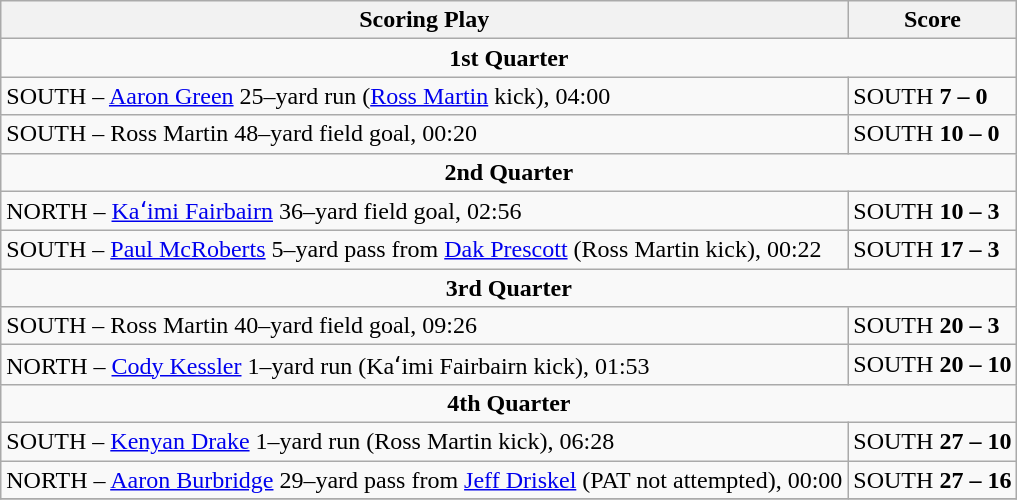<table class="wikitable">
<tr>
<th>Scoring Play</th>
<th>Score</th>
</tr>
<tr>
<td colspan="4" align="center"><strong>1st Quarter</strong></td>
</tr>
<tr>
<td>SOUTH – <a href='#'>Aaron Green</a> 25–yard run (<a href='#'>Ross Martin</a> kick), 04:00</td>
<td>SOUTH <strong>7 – 0</strong></td>
</tr>
<tr>
<td>SOUTH – Ross Martin 48–yard field goal, 00:20</td>
<td>SOUTH <strong>10 – 0</strong></td>
</tr>
<tr>
<td colspan="4" align="center"><strong>2nd Quarter</strong></td>
</tr>
<tr>
<td>NORTH – <a href='#'>Kaʻimi Fairbairn</a> 36–yard field goal, 02:56</td>
<td>SOUTH <strong>10 – 3</strong></td>
</tr>
<tr>
<td>SOUTH – <a href='#'>Paul McRoberts</a> 5–yard pass from <a href='#'>Dak Prescott</a> (Ross Martin kick), 00:22</td>
<td>SOUTH <strong>17 – 3</strong></td>
</tr>
<tr>
<td colspan="4" align="center"><strong>3rd Quarter</strong></td>
</tr>
<tr>
<td>SOUTH – Ross Martin 40–yard field goal, 09:26</td>
<td>SOUTH <strong>20 – 3</strong></td>
</tr>
<tr>
<td>NORTH – <a href='#'>Cody Kessler</a> 1–yard run (Kaʻimi Fairbairn kick), 01:53</td>
<td>SOUTH <strong>20 – 10</strong></td>
</tr>
<tr>
<td colspan="4" align="center"><strong>4th Quarter</strong></td>
</tr>
<tr>
<td>SOUTH – <a href='#'>Kenyan Drake</a> 1–yard run (Ross Martin kick), 06:28</td>
<td>SOUTH <strong>27 – 10</strong></td>
</tr>
<tr>
<td>NORTH – <a href='#'>Aaron Burbridge</a> 29–yard pass from <a href='#'>Jeff Driskel</a> (PAT not attempted), 00:00</td>
<td>SOUTH <strong>27 – 16</strong></td>
</tr>
<tr>
</tr>
</table>
